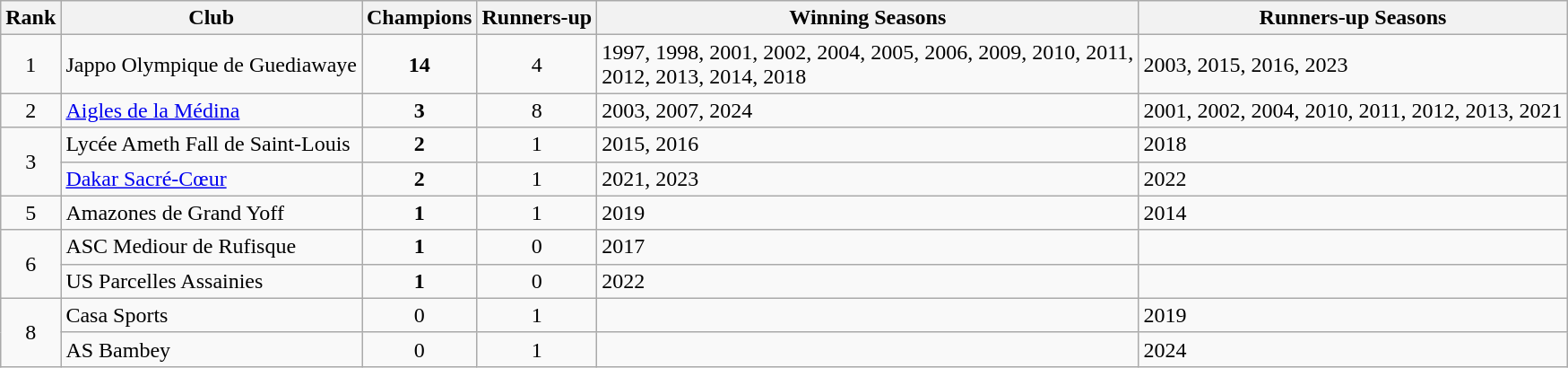<table class="wikitable">
<tr>
<th>Rank</th>
<th>Club</th>
<th>Champions</th>
<th>Runners-up</th>
<th>Winning Seasons</th>
<th>Runners-up Seasons</th>
</tr>
<tr>
<td align=center>1</td>
<td>Jappo Olympique de Guediawaye</td>
<td align=center><strong>14</strong></td>
<td align=center>4</td>
<td>1997, 1998, 2001, 2002, 2004, 2005, 2006, 2009, 2010, 2011,<br>2012, 2013, 2014, 2018</td>
<td>2003, 2015, 2016, 2023</td>
</tr>
<tr>
<td align=center>2</td>
<td><a href='#'>Aigles de la Médina</a></td>
<td align=center><strong>3</strong></td>
<td align=center>8</td>
<td>2003, 2007, 2024</td>
<td>2001, 2002, 2004, 2010, 2011, 2012, 2013, 2021</td>
</tr>
<tr>
<td align=center rowspan=2>3</td>
<td>Lycée Ameth Fall de Saint-Louis</td>
<td align=center><strong>2</strong></td>
<td align=center>1</td>
<td>2015, 2016</td>
<td>2018</td>
</tr>
<tr>
<td><a href='#'>Dakar Sacré-Cœur</a></td>
<td align=center><strong>2</strong></td>
<td align=center>1</td>
<td>2021, 2023</td>
<td>2022</td>
</tr>
<tr>
<td align=center>5</td>
<td>Amazones de Grand Yoff</td>
<td align=center><strong>1</strong></td>
<td align=center>1</td>
<td>2019</td>
<td>2014</td>
</tr>
<tr>
<td align=center rowspan=2>6</td>
<td>ASC Mediour de Rufisque</td>
<td align=center><strong>1</strong></td>
<td align=center>0</td>
<td>2017</td>
<td></td>
</tr>
<tr>
<td>US Parcelles Assainies</td>
<td align=center><strong>1</strong></td>
<td align=center>0</td>
<td>2022</td>
<td></td>
</tr>
<tr>
<td align=center rowspan=2>8</td>
<td>Casa Sports</td>
<td align=center>0</td>
<td align=center>1</td>
<td></td>
<td>2019</td>
</tr>
<tr>
<td>AS Bambey</td>
<td align=center>0</td>
<td align=center>1</td>
<td></td>
<td>2024</td>
</tr>
</table>
